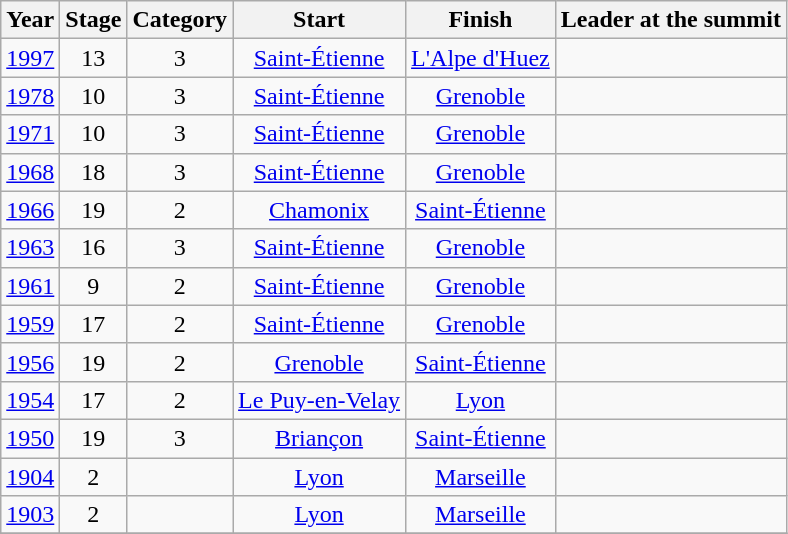<table class="wikitable" style="text-align: center;">
<tr>
<th>Year</th>
<th>Stage</th>
<th>Category</th>
<th>Start</th>
<th>Finish</th>
<th>Leader at the summit</th>
</tr>
<tr>
<td><a href='#'>1997</a></td>
<td>13</td>
<td>3</td>
<td><a href='#'>Saint-Étienne</a></td>
<td><a href='#'>L'Alpe d'Huez</a></td>
<td align=left></td>
</tr>
<tr>
<td><a href='#'>1978</a></td>
<td>10</td>
<td>3</td>
<td><a href='#'>Saint-Étienne</a></td>
<td><a href='#'>Grenoble</a></td>
<td align=left></td>
</tr>
<tr>
<td><a href='#'>1971</a></td>
<td>10</td>
<td>3</td>
<td><a href='#'>Saint-Étienne</a></td>
<td><a href='#'>Grenoble</a></td>
<td align=left></td>
</tr>
<tr>
<td><a href='#'>1968</a></td>
<td>18</td>
<td>3</td>
<td><a href='#'>Saint-Étienne</a></td>
<td><a href='#'>Grenoble</a></td>
<td align=left></td>
</tr>
<tr>
<td><a href='#'>1966</a></td>
<td>19</td>
<td>2</td>
<td><a href='#'>Chamonix</a></td>
<td><a href='#'>Saint-Étienne</a></td>
<td align=left></td>
</tr>
<tr>
<td><a href='#'>1963</a></td>
<td>16</td>
<td>3</td>
<td><a href='#'>Saint-Étienne</a></td>
<td><a href='#'>Grenoble</a></td>
<td align=left></td>
</tr>
<tr>
<td><a href='#'>1961</a></td>
<td>9</td>
<td>2</td>
<td><a href='#'>Saint-Étienne</a></td>
<td><a href='#'>Grenoble</a></td>
<td align=left></td>
</tr>
<tr>
<td><a href='#'>1959</a></td>
<td>17</td>
<td>2</td>
<td><a href='#'>Saint-Étienne</a></td>
<td><a href='#'>Grenoble</a></td>
<td align=left></td>
</tr>
<tr>
<td><a href='#'>1956</a></td>
<td>19</td>
<td>2</td>
<td><a href='#'>Grenoble</a></td>
<td><a href='#'>Saint-Étienne</a></td>
<td align=left></td>
</tr>
<tr>
<td><a href='#'>1954</a></td>
<td>17</td>
<td>2</td>
<td><a href='#'>Le Puy-en-Velay</a></td>
<td><a href='#'>Lyon</a></td>
<td align=left></td>
</tr>
<tr>
<td><a href='#'>1950</a></td>
<td>19</td>
<td>3</td>
<td><a href='#'>Briançon</a></td>
<td><a href='#'>Saint-Étienne</a></td>
<td align=left></td>
</tr>
<tr>
<td><a href='#'>1904</a></td>
<td>2</td>
<td></td>
<td><a href='#'>Lyon</a></td>
<td><a href='#'>Marseille</a></td>
<td align=left></td>
</tr>
<tr>
<td><a href='#'>1903</a></td>
<td>2</td>
<td></td>
<td><a href='#'>Lyon</a></td>
<td><a href='#'>Marseille</a></td>
<td align=left></td>
</tr>
<tr>
</tr>
</table>
